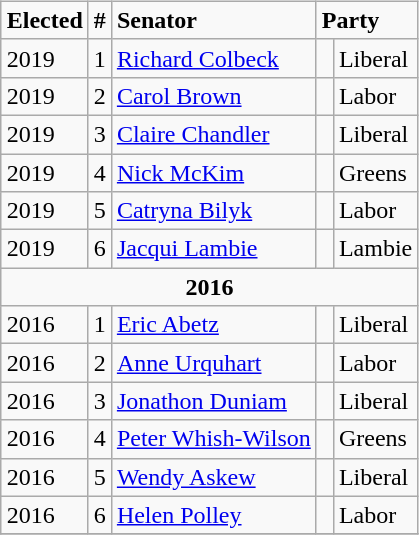<table style="width:100%;">
<tr>
<td><br>





















</td>
<td align=right><br><table class="wikitable">
<tr>
<td><strong>Elected</strong></td>
<td><strong>#</strong></td>
<td><strong>Senator</strong></td>
<td colspan="2"><strong>Party</strong></td>
</tr>
<tr>
<td>2019</td>
<td>1</td>
<td><a href='#'>Richard Colbeck</a></td>
<td> </td>
<td>Liberal</td>
</tr>
<tr>
<td>2019</td>
<td>2</td>
<td><a href='#'>Carol Brown</a></td>
<td> </td>
<td>Labor</td>
</tr>
<tr>
<td>2019</td>
<td>3</td>
<td><a href='#'>Claire Chandler</a></td>
<td> </td>
<td>Liberal</td>
</tr>
<tr>
<td>2019</td>
<td>4</td>
<td><a href='#'>Nick McKim</a></td>
<td> </td>
<td>Greens</td>
</tr>
<tr>
<td>2019</td>
<td>5</td>
<td><a href='#'>Catryna Bilyk</a></td>
<td> </td>
<td>Labor</td>
</tr>
<tr>
<td>2019</td>
<td>6</td>
<td><a href='#'>Jacqui Lambie</a></td>
<td> </td>
<td>Lambie</td>
</tr>
<tr>
<td colspan=5 align=center><strong>2016</strong></td>
</tr>
<tr>
<td>2016</td>
<td>1</td>
<td><a href='#'>Eric Abetz</a></td>
<td> </td>
<td>Liberal</td>
</tr>
<tr>
<td>2016</td>
<td>2</td>
<td><a href='#'>Anne Urquhart</a></td>
<td> </td>
<td>Labor</td>
</tr>
<tr>
<td>2016</td>
<td>3</td>
<td><a href='#'>Jonathon Duniam</a></td>
<td> </td>
<td>Liberal</td>
</tr>
<tr>
<td>2016</td>
<td>4</td>
<td><a href='#'>Peter Whish-Wilson</a></td>
<td> </td>
<td>Greens</td>
</tr>
<tr>
<td>2016</td>
<td>5</td>
<td><a href='#'>Wendy Askew</a></td>
<td> </td>
<td>Liberal</td>
</tr>
<tr>
<td>2016</td>
<td>6</td>
<td><a href='#'>Helen Polley</a></td>
<td> </td>
<td>Labor</td>
</tr>
<tr>
</tr>
</table>
</td>
</tr>
</table>
